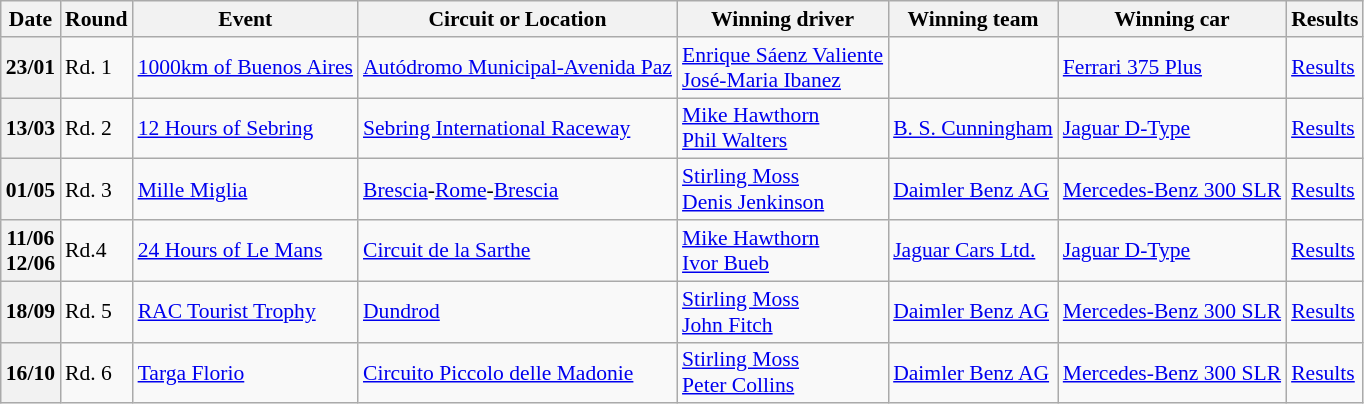<table class="wikitable" style="font-size: 90%;">
<tr>
<th>Date</th>
<th>Round</th>
<th>Event</th>
<th>Circuit or Location</th>
<th>Winning driver</th>
<th>Winning team</th>
<th>Winning car</th>
<th>Results</th>
</tr>
<tr>
<th>23/01</th>
<td>Rd. 1</td>
<td> <a href='#'>1000km of Buenos Aires</a></td>
<td><a href='#'>Autódromo Municipal-Avenida Paz</a></td>
<td> <a href='#'>Enrique  Sáenz Valiente</a><br> <a href='#'>José-Maria Ibanez</a></td>
<td></td>
<td> <a href='#'>Ferrari 375 Plus</a></td>
<td><a href='#'>Results</a></td>
</tr>
<tr>
<th>13/03</th>
<td>Rd. 2</td>
<td> <a href='#'>12 Hours of Sebring</a></td>
<td><a href='#'>Sebring International Raceway</a></td>
<td> <a href='#'>Mike Hawthorn</a><br> <a href='#'>Phil Walters</a></td>
<td> <a href='#'>B. S. Cunningham</a></td>
<td> <a href='#'>Jaguar D-Type</a></td>
<td><a href='#'>Results</a></td>
</tr>
<tr>
<th>01/05</th>
<td>Rd. 3</td>
<td> <a href='#'>Mille Miglia</a></td>
<td><a href='#'>Brescia</a>-<a href='#'>Rome</a>-<a href='#'>Brescia</a></td>
<td> <a href='#'>Stirling Moss</a><br> <a href='#'>Denis Jenkinson</a></td>
<td> <a href='#'>Daimler Benz AG</a></td>
<td> <a href='#'>Mercedes-Benz 300 SLR</a></td>
<td><a href='#'>Results</a></td>
</tr>
<tr>
<th>11/06<br>12/06</th>
<td>Rd.4</td>
<td> <a href='#'>24 Hours of Le Mans</a></td>
<td><a href='#'>Circuit de la Sarthe</a></td>
<td> <a href='#'>Mike Hawthorn</a><br> <a href='#'>Ivor Bueb</a></td>
<td> <a href='#'>Jaguar Cars Ltd.</a></td>
<td> <a href='#'>Jaguar D-Type</a></td>
<td><a href='#'>Results</a></td>
</tr>
<tr>
<th>18/09</th>
<td>Rd. 5</td>
<td> <a href='#'>RAC Tourist Trophy</a></td>
<td><a href='#'>Dundrod</a></td>
<td> <a href='#'>Stirling Moss</a><br> <a href='#'>John Fitch</a></td>
<td> <a href='#'>Daimler Benz AG</a></td>
<td> <a href='#'>Mercedes-Benz 300 SLR</a></td>
<td><a href='#'>Results</a></td>
</tr>
<tr>
<th>16/10</th>
<td>Rd. 6</td>
<td> <a href='#'>Targa Florio</a></td>
<td><a href='#'>Circuito Piccolo delle Madonie</a></td>
<td> <a href='#'>Stirling Moss</a><br> <a href='#'>Peter Collins</a></td>
<td> <a href='#'>Daimler Benz AG</a></td>
<td> <a href='#'>Mercedes-Benz 300 SLR</a></td>
<td><a href='#'>Results</a></td>
</tr>
</table>
